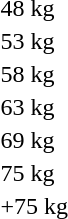<table>
<tr>
<td>48 kg<br></td>
<td></td>
<td></td>
<td></td>
</tr>
<tr>
<td>53 kg<br></td>
<td></td>
<td></td>
<td></td>
</tr>
<tr>
<td>58 kg<br></td>
<td></td>
<td></td>
<td></td>
</tr>
<tr>
<td>63 kg<br></td>
<td></td>
<td></td>
<td></td>
</tr>
<tr>
<td>69 kg<br></td>
<td></td>
<td></td>
<td></td>
</tr>
<tr>
<td>75 kg<br></td>
<td></td>
<td></td>
<td></td>
</tr>
<tr>
<td>+75 kg<br></td>
<td></td>
<td></td>
<td></td>
</tr>
</table>
